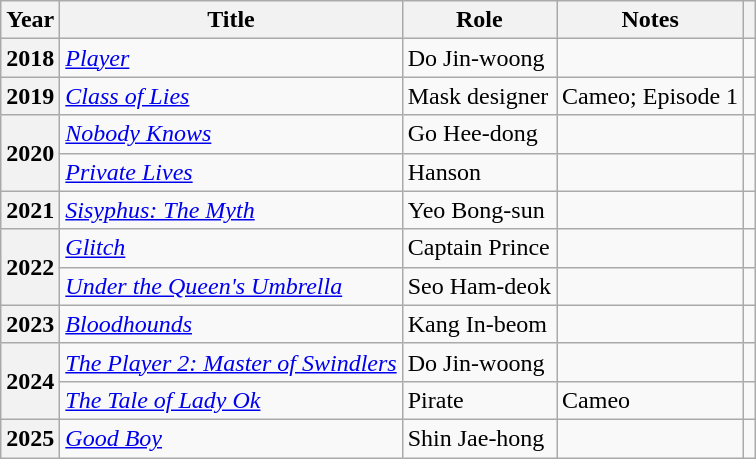<table class="wikitable plainrowheaders sortable">
<tr>
<th scope="col">Year</th>
<th scope="col">Title</th>
<th scope="col">Role</th>
<th scope="col" class="unsortable">Notes</th>
<th scope="col" class="unsortable"></th>
</tr>
<tr>
<th scope="row">2018</th>
<td><em><a href='#'>Player</a></em></td>
<td>Do Jin-woong</td>
<td></td>
<td style="text-align:center"></td>
</tr>
<tr>
<th scope="row">2019</th>
<td><a href='#'><em>Class of Lies</em></a></td>
<td>Mask designer</td>
<td>Cameo; Episode 1</td>
<td style="text-align:center"></td>
</tr>
<tr>
<th scope="row" rowspan="2">2020</th>
<td><a href='#'><em>Nobody Knows</em></a></td>
<td>Go Hee-dong</td>
<td></td>
<td style="text-align:center"></td>
</tr>
<tr>
<td><a href='#'><em>Private Lives</em></a></td>
<td>Hanson</td>
<td></td>
<td style="text-align:center"></td>
</tr>
<tr>
<th scope="row">2021</th>
<td><a href='#'><em>Sisyphus: The Myth</em></a></td>
<td>Yeo Bong-sun</td>
<td></td>
<td style="text-align:center"></td>
</tr>
<tr>
<th scope="row" rowspan="2">2022</th>
<td><em><a href='#'>Glitch</a></em></td>
<td>Captain Prince</td>
<td></td>
<td style="text-align:center"></td>
</tr>
<tr>
<td><a href='#'><em>Under the Queen's Umbrella</em></a></td>
<td>Seo Ham-deok</td>
<td></td>
<td style="text-align:center"></td>
</tr>
<tr>
<th scope="row">2023</th>
<td><em><a href='#'>Bloodhounds</a></em></td>
<td>Kang In-beom</td>
<td></td>
<td style="text-align:center"></td>
</tr>
<tr>
<th scope="row" rowspan="2">2024</th>
<td><em><a href='#'>The Player 2: Master of Swindlers</a></em></td>
<td>Do Jin-woong</td>
<td></td>
<td style="text-align:center"></td>
</tr>
<tr>
<td><em><a href='#'>The Tale of Lady Ok</a></em></td>
<td>Pirate</td>
<td>Cameo</td>
<td style="text-align: center"></td>
</tr>
<tr>
<th scope="row">2025</th>
<td><em><a href='#'>Good Boy</a></em></td>
<td>Shin Jae-hong</td>
<td></td>
<td style="text-align:center"></td>
</tr>
</table>
